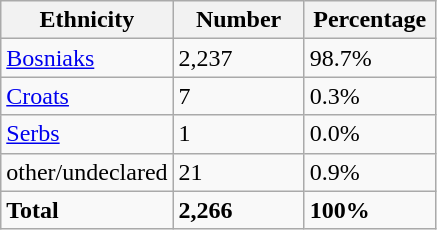<table class="wikitable">
<tr>
<th width="100px">Ethnicity</th>
<th width="80px">Number</th>
<th width="80px">Percentage</th>
</tr>
<tr>
<td><a href='#'>Bosniaks</a></td>
<td>2,237</td>
<td>98.7%</td>
</tr>
<tr>
<td><a href='#'>Croats</a></td>
<td>7</td>
<td>0.3%</td>
</tr>
<tr>
<td><a href='#'>Serbs</a></td>
<td>1</td>
<td>0.0%</td>
</tr>
<tr>
<td>other/undeclared</td>
<td>21</td>
<td>0.9%</td>
</tr>
<tr>
<td><strong>Total</strong></td>
<td><strong>2,266</strong></td>
<td><strong>100%</strong></td>
</tr>
</table>
